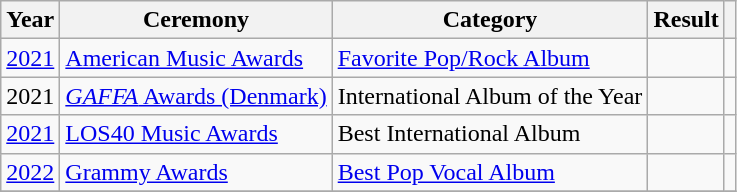<table class="wikitable sortable plainrowheaders">
<tr>
<th scope="col">Year</th>
<th scope="col">Ceremony</th>
<th scope="col">Category</th>
<th scope="col">Result</th>
<th scope="col" class="unsortable"></th>
</tr>
<tr>
<td><a href='#'>2021</a></td>
<td><a href='#'>American Music Awards</a></td>
<td><a href='#'>Favorite Pop/Rock Album</a></td>
<td></td>
<td style="text-align:center;"></td>
</tr>
<tr>
<td>2021</td>
<td><a href='#'><em>GAFFA</em> Awards (Denmark)</a></td>
<td>International Album of the Year</td>
<td></td>
<td style="text-align:center;"></td>
</tr>
<tr>
<td><a href='#'>2021</a></td>
<td><a href='#'>LOS40 Music Awards</a></td>
<td>Best International Album</td>
<td></td>
<td style="text-align:center;"></td>
</tr>
<tr>
<td><a href='#'>2022</a></td>
<td><a href='#'>Grammy Awards</a></td>
<td><a href='#'>Best Pop Vocal Album</a></td>
<td></td>
<td style="text-align:center;"></td>
</tr>
<tr>
</tr>
</table>
